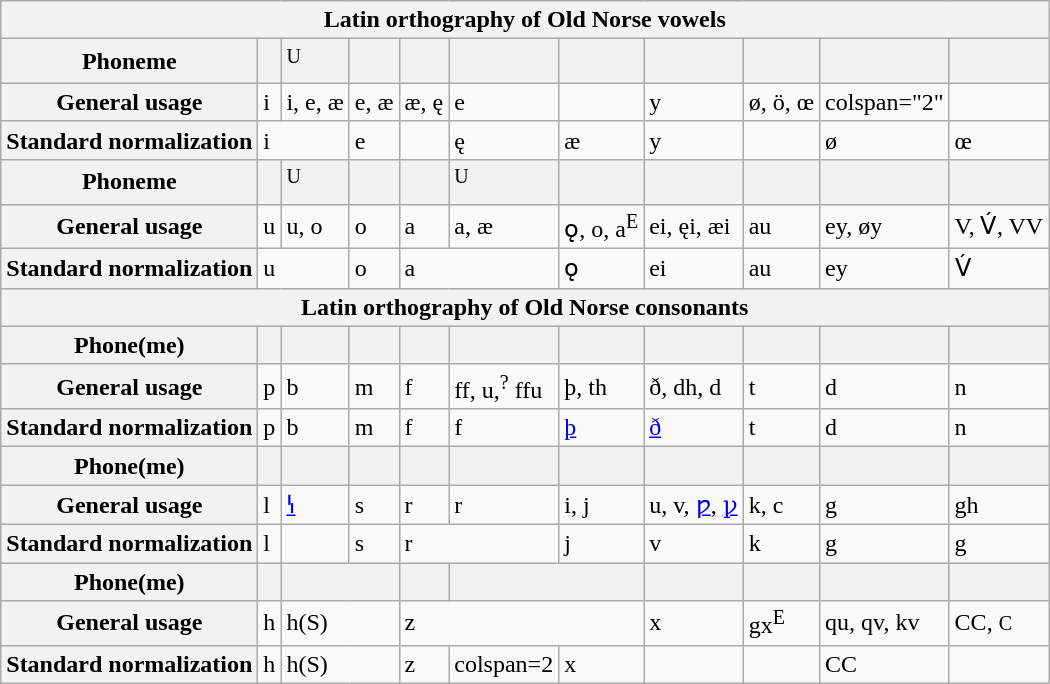<table class="wikitable">
<tr>
<th colspan=11>Latin orthography of Old Norse vowels</th>
</tr>
<tr style="background:#f2f2f2">
<th>Phoneme</th>
<td></td>
<td><sup>U</sup></td>
<td></td>
<td></td>
<td></td>
<td></td>
<td></td>
<td></td>
<td></td>
<td></td>
</tr>
<tr>
<th>General usage</th>
<td>i</td>
<td>i, e, æ</td>
<td>e, æ</td>
<td>æ, ę</td>
<td>e</td>
<td></td>
<td>y</td>
<td>ø, ö, œ</td>
<td>colspan="2" </td>
</tr>
<tr>
<th>Standard normalization</th>
<td colspan="2">i</td>
<td>e</td>
<td></td>
<td>ę</td>
<td>æ</td>
<td>y</td>
<td></td>
<td>ø</td>
<td>œ</td>
</tr>
<tr style="background:#f2f2f2">
<th>Phoneme</th>
<td></td>
<td><sup>U</sup></td>
<td></td>
<td></td>
<td><sup>U</sup></td>
<td></td>
<td></td>
<td></td>
<td></td>
<td></td>
</tr>
<tr>
<th>General usage</th>
<td>u</td>
<td>u, o</td>
<td>o</td>
<td>a</td>
<td>a, æ</td>
<td>ǫ, o, a<sup>E</sup></td>
<td>ei, ęi, æi</td>
<td>au</td>
<td>ey, øy</td>
<td>V, V́, VV</td>
</tr>
<tr>
<th>Standard normalization</th>
<td colspan="2">u</td>
<td>o</td>
<td colspan="2">a</td>
<td>ǫ</td>
<td>ei</td>
<td>au</td>
<td>ey</td>
<td>V́</td>
</tr>
<tr>
<th colspan=11>Latin orthography of Old Norse consonants</th>
</tr>
<tr style="background:#f2f2f2">
<th>Phone(me)</th>
<td></td>
<td></td>
<td></td>
<td></td>
<td></td>
<td></td>
<td></td>
<td></td>
<td></td>
<td></td>
</tr>
<tr>
<th>General usage</th>
<td>p</td>
<td>b</td>
<td>m</td>
<td>f</td>
<td>ff, u,<sup>?</sup> ffu</td>
<td>þ, th</td>
<td>ð, dh, d</td>
<td>t</td>
<td>d</td>
<td>n</td>
</tr>
<tr>
<th>Standard normalization</th>
<td>p</td>
<td>b</td>
<td>m</td>
<td>f</td>
<td>f</td>
<td><a href='#'>þ</a></td>
<td><a href='#'>ð</a></td>
<td>t</td>
<td>d</td>
<td>n</td>
</tr>
<tr style="background:#f2f2f2">
<th>Phone(me)</th>
<td></td>
<td></td>
<td></td>
<td></td>
<td></td>
<td></td>
<td></td>
<td></td>
<td></td>
<td></td>
</tr>
<tr>
<th>General usage</th>
<td>l</td>
<td><a href='#'>ꝇ</a></td>
<td>s</td>
<td>r</td>
<td>r</td>
<td>i, j</td>
<td>u, v, <a href='#'>ƿ</a>, <a href='#'>ꝩ</a></td>
<td>k, c</td>
<td>g</td>
<td>gh</td>
</tr>
<tr>
<th>Standard normalization</th>
<td>l</td>
<td></td>
<td>s</td>
<td colspan=2>r</td>
<td>j</td>
<td>v</td>
<td>k</td>
<td>g</td>
<td>g</td>
</tr>
<tr style="background:#f2f2f2">
<th>Phone(me)</th>
<td></td>
<td colspan=2></td>
<td></td>
<td colspan=2></td>
<td></td>
<td></td>
<td></td>
<td></td>
</tr>
<tr>
<th>General usage</th>
<td>h</td>
<td colspan=2>h(S)</td>
<td colspan=3>z</td>
<td>x</td>
<td>gx<sup>E</sup></td>
<td>qu, qv, kv</td>
<td>CC, <small>C</small></td>
</tr>
<tr>
<th>Standard normalization</th>
<td>h</td>
<td colspan=2>h(S)</td>
<td>z</td>
<td>colspan=2 </td>
<td>x</td>
<td></td>
<td></td>
<td>CC</td>
</tr>
</table>
